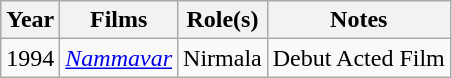<table class="wikitable">
<tr>
<th>Year</th>
<th>Films</th>
<th>Role(s)</th>
<th>Notes</th>
</tr>
<tr>
<td>1994</td>
<td><em><a href='#'>Nammavar</a></em></td>
<td>Nirmala</td>
<td>Debut Acted Film</td>
</tr>
</table>
